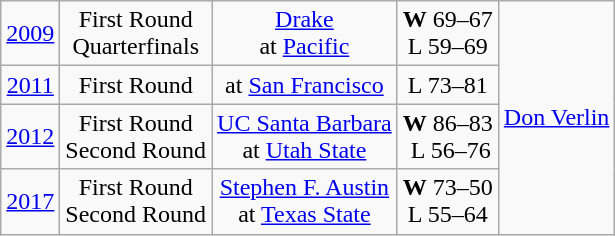<table class=wikitable style="text-align:center">
<tr>
<td><a href='#'>2009</a></td>
<td>First Round<br>Quarterfinals</td>
<td><a href='#'>Drake</a><br>at <a href='#'>Pacific</a></td>
<td><strong>W</strong> 69–67<br>L 59–69</td>
<td rowspan=4><a href='#'>Don Verlin</a></td>
</tr>
<tr>
<td><a href='#'>2011</a></td>
<td>First Round</td>
<td>at <a href='#'>San Francisco</a></td>
<td>L 73–81</td>
</tr>
<tr>
<td><a href='#'>2012</a></td>
<td>First Round<br>Second Round</td>
<td><a href='#'>UC Santa Barbara</a><br>at <a href='#'>Utah State</a></td>
<td><strong>W</strong> 86–83<br> L 56–76</td>
</tr>
<tr>
<td><a href='#'>2017</a></td>
<td>First Round<br>Second Round</td>
<td><a href='#'>Stephen F. Austin</a><br>at <a href='#'>Texas State</a></td>
<td><strong>W</strong> 73–50<br>L 55–64</td>
</tr>
</table>
